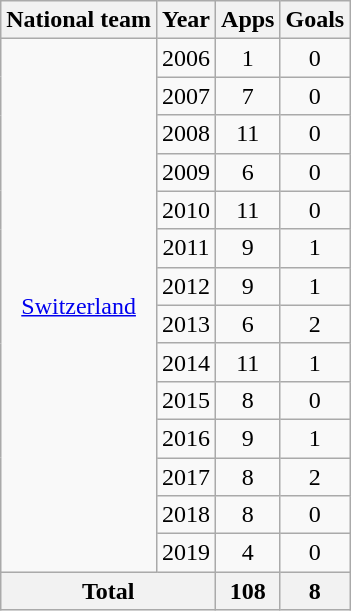<table class=wikitable style="text-align: center;">
<tr>
<th>National team</th>
<th>Year</th>
<th>Apps</th>
<th>Goals</th>
</tr>
<tr>
<td rowspan="14"><a href='#'>Switzerland</a></td>
<td>2006</td>
<td>1</td>
<td>0</td>
</tr>
<tr>
<td>2007</td>
<td>7</td>
<td>0</td>
</tr>
<tr>
<td>2008</td>
<td>11</td>
<td>0</td>
</tr>
<tr>
<td>2009</td>
<td>6</td>
<td>0</td>
</tr>
<tr>
<td>2010</td>
<td>11</td>
<td>0</td>
</tr>
<tr>
<td>2011</td>
<td>9</td>
<td>1</td>
</tr>
<tr>
<td>2012</td>
<td>9</td>
<td>1</td>
</tr>
<tr>
<td>2013</td>
<td>6</td>
<td>2</td>
</tr>
<tr>
<td>2014</td>
<td>11</td>
<td>1</td>
</tr>
<tr>
<td>2015</td>
<td>8</td>
<td>0</td>
</tr>
<tr>
<td>2016</td>
<td>9</td>
<td>1</td>
</tr>
<tr>
<td>2017</td>
<td>8</td>
<td>2</td>
</tr>
<tr>
<td>2018</td>
<td>8</td>
<td>0</td>
</tr>
<tr>
<td>2019</td>
<td>4</td>
<td>0</td>
</tr>
<tr>
<th colspan="2">Total</th>
<th>108</th>
<th>8</th>
</tr>
</table>
